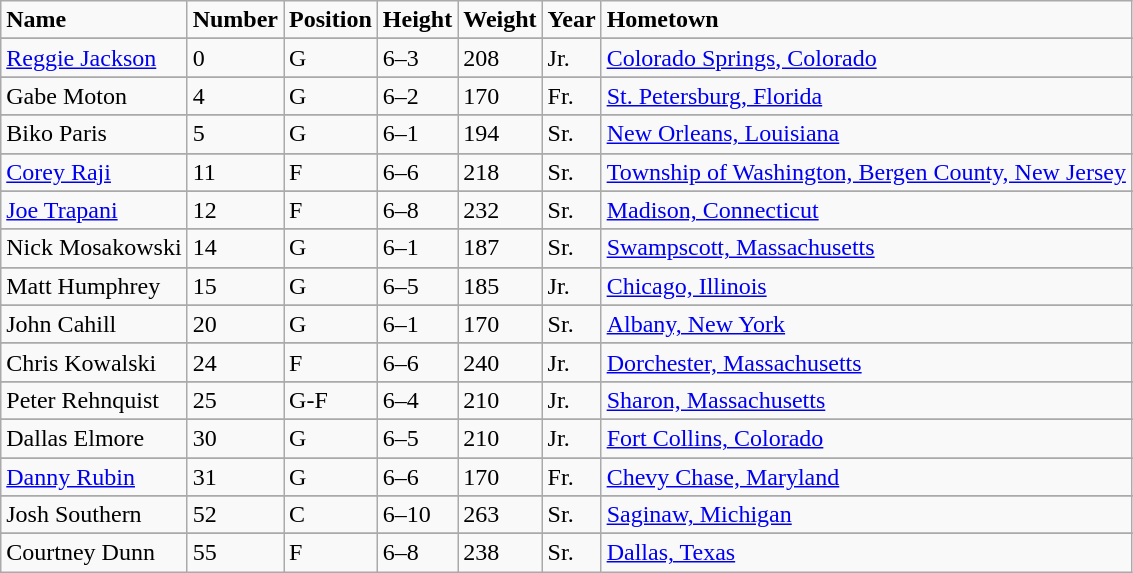<table class="wikitable">
<tr>
<td><strong>Name</strong></td>
<td><strong>Number</strong></td>
<td><strong>Position</strong></td>
<td><strong>Height</strong></td>
<td><strong>Weight</strong></td>
<td><strong>Year</strong></td>
<td><strong>Hometown</strong></td>
</tr>
<tr>
</tr>
<tr>
<td><a href='#'>Reggie Jackson</a></td>
<td>0</td>
<td>G</td>
<td>6–3</td>
<td>208</td>
<td>Jr.</td>
<td><a href='#'>Colorado Springs, Colorado</a></td>
</tr>
<tr>
</tr>
<tr>
<td>Gabe Moton</td>
<td>4</td>
<td>G</td>
<td>6–2</td>
<td>170</td>
<td>Fr.</td>
<td><a href='#'>St. Petersburg, Florida</a></td>
</tr>
<tr>
</tr>
<tr>
<td>Biko Paris</td>
<td>5</td>
<td>G</td>
<td>6–1</td>
<td>194</td>
<td>Sr.</td>
<td><a href='#'>New Orleans, Louisiana</a></td>
</tr>
<tr>
</tr>
<tr>
<td><a href='#'>Corey Raji</a></td>
<td>11</td>
<td>F</td>
<td>6–6</td>
<td>218</td>
<td>Sr.</td>
<td><a href='#'>Township of Washington, Bergen County, New Jersey</a></td>
</tr>
<tr>
</tr>
<tr>
<td><a href='#'>Joe Trapani</a></td>
<td>12</td>
<td>F</td>
<td>6–8</td>
<td>232</td>
<td>Sr.</td>
<td><a href='#'>Madison, Connecticut</a></td>
</tr>
<tr>
</tr>
<tr>
<td>Nick Mosakowski</td>
<td>14</td>
<td>G</td>
<td>6–1</td>
<td>187</td>
<td>Sr.</td>
<td><a href='#'>Swampscott, Massachusetts</a></td>
</tr>
<tr>
</tr>
<tr>
<td>Matt Humphrey</td>
<td>15</td>
<td>G</td>
<td>6–5</td>
<td>185</td>
<td>Jr.</td>
<td><a href='#'>Chicago, Illinois</a></td>
</tr>
<tr>
</tr>
<tr>
<td>John Cahill</td>
<td>20</td>
<td>G</td>
<td>6–1</td>
<td>170</td>
<td>Sr.</td>
<td><a href='#'>Albany, New York</a></td>
</tr>
<tr>
</tr>
<tr>
<td>Chris Kowalski</td>
<td>24</td>
<td>F</td>
<td>6–6</td>
<td>240</td>
<td>Jr.</td>
<td><a href='#'>Dorchester, Massachusetts</a></td>
</tr>
<tr>
</tr>
<tr>
<td>Peter Rehnquist</td>
<td>25</td>
<td>G-F</td>
<td>6–4</td>
<td>210</td>
<td>Jr.</td>
<td><a href='#'>Sharon, Massachusetts</a></td>
</tr>
<tr>
</tr>
<tr>
<td>Dallas Elmore</td>
<td>30</td>
<td>G</td>
<td>6–5</td>
<td>210</td>
<td>Jr.</td>
<td><a href='#'>Fort Collins, Colorado</a></td>
</tr>
<tr>
</tr>
<tr>
<td><a href='#'>Danny Rubin</a></td>
<td>31</td>
<td>G</td>
<td>6–6</td>
<td>170</td>
<td>Fr.</td>
<td><a href='#'>Chevy Chase, Maryland</a></td>
</tr>
<tr>
</tr>
<tr>
<td>Josh Southern</td>
<td>52</td>
<td>C</td>
<td>6–10</td>
<td>263</td>
<td>Sr.</td>
<td><a href='#'>Saginaw, Michigan</a></td>
</tr>
<tr>
</tr>
<tr>
<td>Courtney Dunn</td>
<td>55</td>
<td>F</td>
<td>6–8</td>
<td>238</td>
<td>Sr.</td>
<td><a href='#'>Dallas, Texas</a></td>
</tr>
</table>
